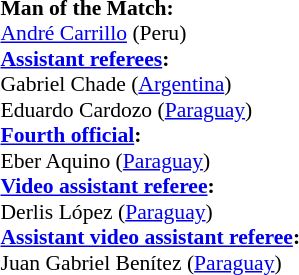<table width=50% style="font-size:90%">
<tr>
<td><br><strong>Man of the Match:</strong>
<br><a href='#'>André Carrillo</a> (Peru)<br><strong><a href='#'>Assistant referees</a>:</strong>
<br>Gabriel Chade (<a href='#'>Argentina</a>)
<br>Eduardo Cardozo (<a href='#'>Paraguay</a>)
<br><strong><a href='#'>Fourth official</a>:</strong>
<br>Eber Aquino (<a href='#'>Paraguay</a>)
<br><strong><a href='#'>Video assistant referee</a>:</strong>
<br>Derlis López (<a href='#'>Paraguay</a>)
<br><strong><a href='#'>Assistant video assistant referee</a>:</strong>
<br>Juan Gabriel Benítez (<a href='#'>Paraguay</a>)</td>
</tr>
</table>
